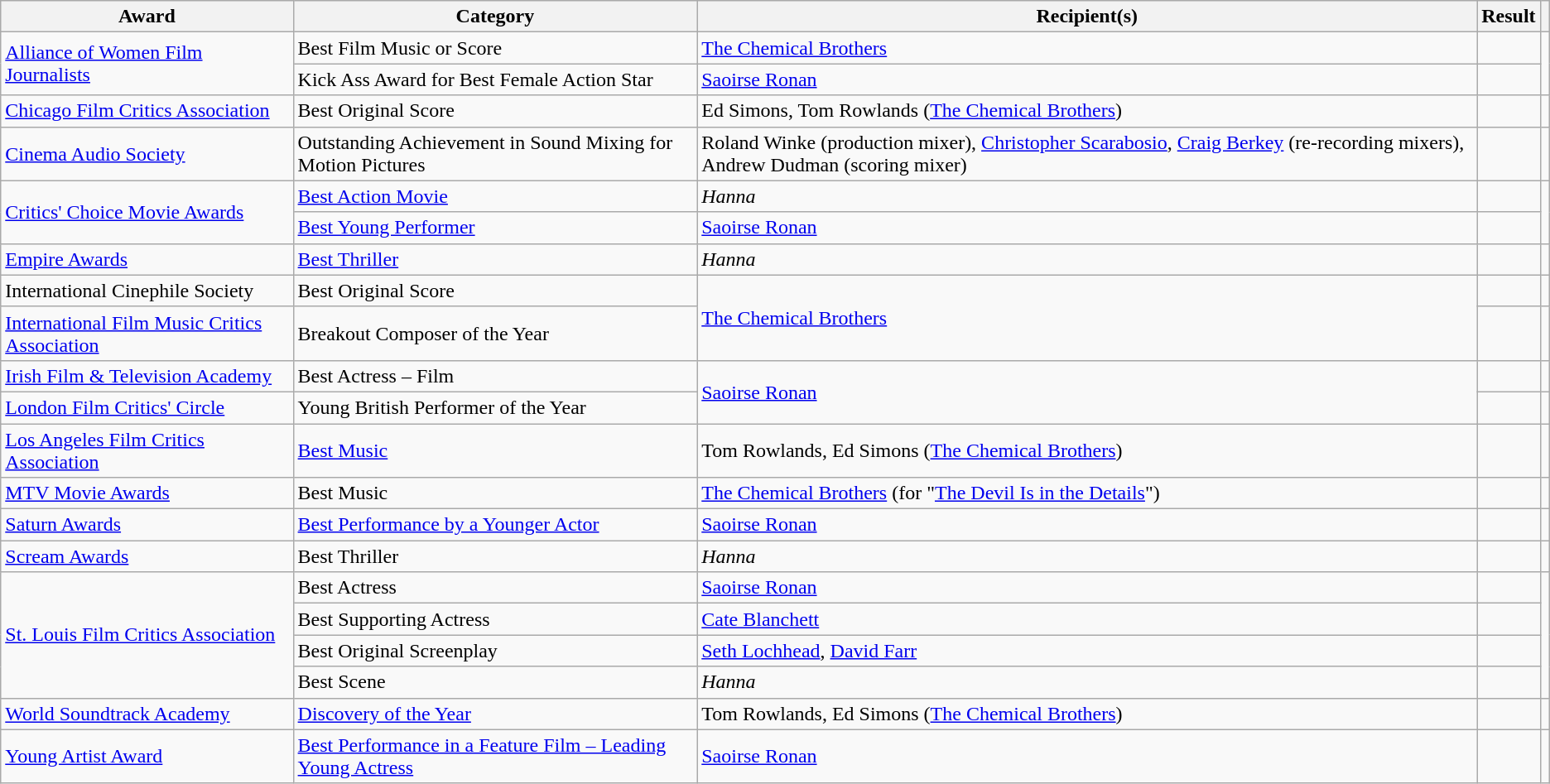<table class="wikitable plainrowheaders sortable">
<tr>
<th scope="col">Award</th>
<th scope="col">Category</th>
<th scope="col">Recipient(s)</th>
<th scope="col">Result</th>
<th scope=col class="unsortable"></th>
</tr>
<tr>
<td rowspan=2><a href='#'>Alliance of Women Film Journalists</a></td>
<td>Best Film Music or Score</td>
<td><a href='#'>The Chemical Brothers</a></td>
<td></td>
<td rowspan=2 style="text-align:center;"></td>
</tr>
<tr>
<td>Kick Ass Award for Best Female Action Star</td>
<td><a href='#'>Saoirse Ronan</a></td>
<td></td>
</tr>
<tr>
<td><a href='#'>Chicago Film Critics Association</a></td>
<td>Best Original Score</td>
<td>Ed Simons, Tom Rowlands (<a href='#'>The Chemical Brothers</a>)</td>
<td></td>
<td style="text-align:center;"></td>
</tr>
<tr>
<td><a href='#'>Cinema Audio Society</a></td>
<td>Outstanding Achievement in Sound Mixing for Motion Pictures</td>
<td>Roland Winke (production mixer), <a href='#'>Christopher Scarabosio</a>, <a href='#'>Craig Berkey</a> (re-recording mixers), Andrew Dudman (scoring mixer)</td>
<td></td>
<td style="text-align:center;"></td>
</tr>
<tr>
<td rowspan=2><a href='#'>Critics' Choice Movie Awards</a></td>
<td><a href='#'>Best Action Movie</a></td>
<td><em>Hanna</em></td>
<td></td>
<td rowspan=2 style="text-align:center;"></td>
</tr>
<tr>
<td><a href='#'>Best Young Performer</a></td>
<td><a href='#'>Saoirse Ronan</a></td>
<td></td>
</tr>
<tr>
<td><a href='#'>Empire Awards</a></td>
<td><a href='#'>Best Thriller</a></td>
<td><em>Hanna</em></td>
<td></td>
<td style="text-align:center;"></td>
</tr>
<tr>
<td>International Cinephile Society</td>
<td>Best Original Score</td>
<td rowspan="2"><a href='#'>The Chemical Brothers</a></td>
<td></td>
<td style="text-align:center;"></td>
</tr>
<tr>
<td><a href='#'>International Film Music Critics Association</a></td>
<td>Breakout Composer of the Year</td>
<td></td>
<td style="text-align:center;"></td>
</tr>
<tr>
<td><a href='#'>Irish Film & Television Academy</a></td>
<td>Best Actress – Film</td>
<td rowspan="2"><a href='#'>Saoirse Ronan</a></td>
<td></td>
<td style="text-align:center;"></td>
</tr>
<tr>
<td><a href='#'>London Film Critics' Circle</a></td>
<td>Young British Performer of the Year</td>
<td></td>
<td style="text-align:center;"></td>
</tr>
<tr>
<td><a href='#'>Los Angeles Film Critics Association</a></td>
<td><a href='#'>Best Music</a></td>
<td>Tom Rowlands, Ed Simons (<a href='#'>The Chemical Brothers</a>)</td>
<td></td>
<td style="text-align:center;"></td>
</tr>
<tr>
<td><a href='#'>MTV Movie Awards</a></td>
<td>Best Music</td>
<td><a href='#'>The Chemical Brothers</a> (for "<a href='#'>The Devil Is in the Details</a>")</td>
<td></td>
<td style="text-align:center;"></td>
</tr>
<tr>
<td><a href='#'>Saturn Awards</a></td>
<td><a href='#'>Best Performance by a Younger Actor</a></td>
<td><a href='#'>Saoirse Ronan</a></td>
<td></td>
<td style="text-align:center;"></td>
</tr>
<tr>
<td><a href='#'>Scream Awards</a></td>
<td>Best Thriller</td>
<td><em>Hanna</em></td>
<td></td>
<td style="text-align:center;"></td>
</tr>
<tr>
<td rowspan=4><a href='#'>St. Louis Film Critics Association</a></td>
<td>Best Actress</td>
<td><a href='#'>Saoirse Ronan</a></td>
<td></td>
<td rowspan=4 style="text-align:center;"></td>
</tr>
<tr>
<td>Best Supporting Actress</td>
<td><a href='#'>Cate Blanchett</a></td>
<td></td>
</tr>
<tr>
<td>Best Original Screenplay</td>
<td><a href='#'>Seth Lochhead</a>, <a href='#'>David Farr</a></td>
<td></td>
</tr>
<tr>
<td>Best Scene</td>
<td><em>Hanna</em> </td>
<td></td>
</tr>
<tr>
<td><a href='#'>World Soundtrack Academy</a></td>
<td><a href='#'>Discovery of the Year</a></td>
<td>Tom Rowlands, Ed Simons (<a href='#'>The Chemical Brothers</a>)</td>
<td></td>
<td style="text-align:center;"></td>
</tr>
<tr>
<td><a href='#'>Young Artist Award</a></td>
<td><a href='#'>Best Performance in a Feature Film – Leading Young Actress</a></td>
<td><a href='#'>Saoirse Ronan</a></td>
<td></td>
<td style="text-align:center;"></td>
</tr>
</table>
